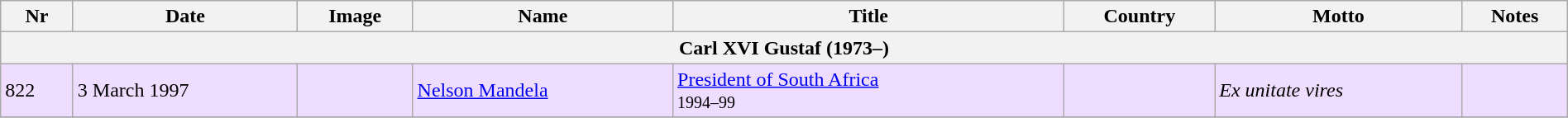<table class="wikitable" width=100%>
<tr>
<th>Nr</th>
<th>Date</th>
<th>Image</th>
<th>Name</th>
<th>Title</th>
<th>Country</th>
<th>Motto</th>
<th>Notes</th>
</tr>
<tr>
<th colspan=8>Carl XVI Gustaf (1973–)</th>
</tr>
<tr bgcolor="#EEDDFF">
<td>822</td>
<td>3 March 1997</td>
<td></td>
<td><a href='#'>Nelson Mandela</a></td>
<td><a href='#'>President of South Africa</a><br><small>1994–99</small></td>
<td></td>
<td><em>Ex unitate vires</em></td>
<td></td>
</tr>
<tr>
</tr>
</table>
